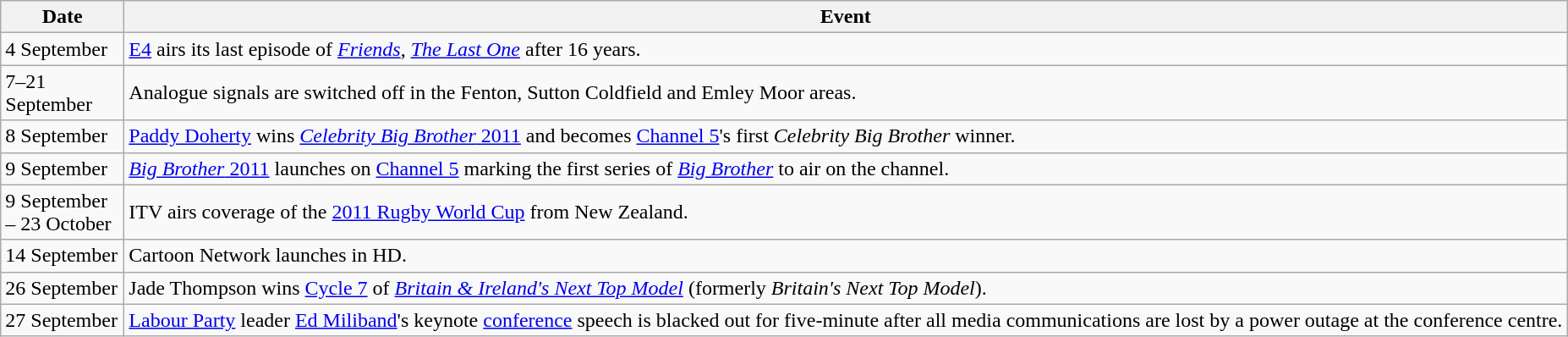<table class="wikitable">
<tr>
<th width=90>Date</th>
<th>Event</th>
</tr>
<tr>
<td>4 September</td>
<td><a href='#'>E4</a> airs its last episode of <em><a href='#'>Friends</a></em>, <em><a href='#'>The Last One</a></em> after 16 years.</td>
</tr>
<tr>
<td>7–21 September</td>
<td>Analogue signals are switched off in the Fenton, Sutton Coldfield and Emley Moor areas.</td>
</tr>
<tr>
<td>8 September</td>
<td><a href='#'>Paddy Doherty</a> wins <a href='#'><em>Celebrity Big Brother</em> 2011</a> and becomes <a href='#'>Channel 5</a>'s first <em>Celebrity Big Brother</em> winner.</td>
</tr>
<tr>
<td>9 September</td>
<td><a href='#'><em>Big Brother</em> 2011</a> launches on <a href='#'>Channel 5</a> marking the first series of <em><a href='#'>Big Brother</a></em> to air on the channel.</td>
</tr>
<tr>
<td>9 September – 23 October</td>
<td>ITV airs coverage of the <a href='#'>2011 Rugby World Cup</a> from New Zealand.</td>
</tr>
<tr>
<td>14 September</td>
<td>Cartoon Network launches in HD.</td>
</tr>
<tr>
<td>26 September</td>
<td>Jade Thompson wins <a href='#'>Cycle 7</a> of <em><a href='#'>Britain & Ireland's Next Top Model</a></em> (formerly <em>Britain's Next Top Model</em>).</td>
</tr>
<tr>
<td>27 September</td>
<td><a href='#'>Labour Party</a> leader <a href='#'>Ed Miliband</a>'s keynote <a href='#'>conference</a> speech is blacked out for five-minute after all media communications are lost by a power outage at the conference centre.</td>
</tr>
</table>
